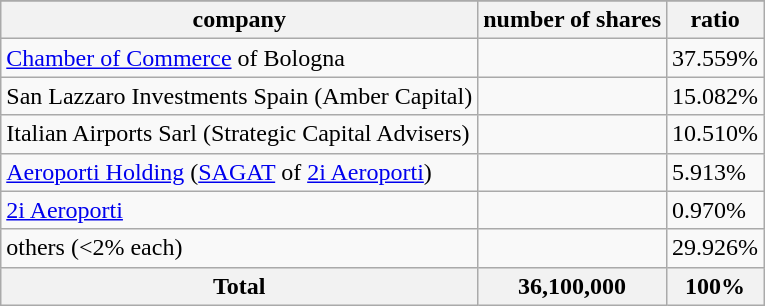<table class="wikitable" border="1">
<tr>
</tr>
<tr>
<th>company</th>
<th>number of shares</th>
<th>ratio</th>
</tr>
<tr>
<td><a href='#'>Chamber of Commerce</a> of Bologna</td>
<td></td>
<td>37.559%</td>
</tr>
<tr>
<td>San Lazzaro Investments Spain (Amber Capital)</td>
<td></td>
<td>15.082%</td>
</tr>
<tr>
<td>Italian Airports Sarl (Strategic Capital Advisers)</td>
<td></td>
<td>10.510%</td>
</tr>
<tr>
<td><a href='#'>Aeroporti Holding</a> (<a href='#'>SAGAT</a> of <a href='#'>2i Aeroporti</a>)</td>
<td></td>
<td>5.913%</td>
</tr>
<tr>
<td><a href='#'>2i Aeroporti</a></td>
<td></td>
<td>0.970%</td>
</tr>
<tr>
<td>others (<2% each)</td>
<td></td>
<td>29.926%</td>
</tr>
<tr>
<th>Total</th>
<th>36,100,000</th>
<th>100%</th>
</tr>
</table>
